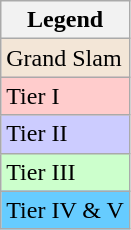<table class="wikitable sortable mw-collapsible mw-collapsed">
<tr>
<th colspan=2>Legend</th>
</tr>
<tr style="background:#f3e6d7;">
<td>Grand Slam</td>
</tr>
<tr style="background:#fcc;">
<td>Tier I</td>
</tr>
<tr style="background:#ccf;">
<td>Tier II</td>
</tr>
<tr style="background:#cfc;">
<td>Tier III</td>
</tr>
<tr style="background:#6cf;">
<td>Tier IV & V</td>
</tr>
</table>
